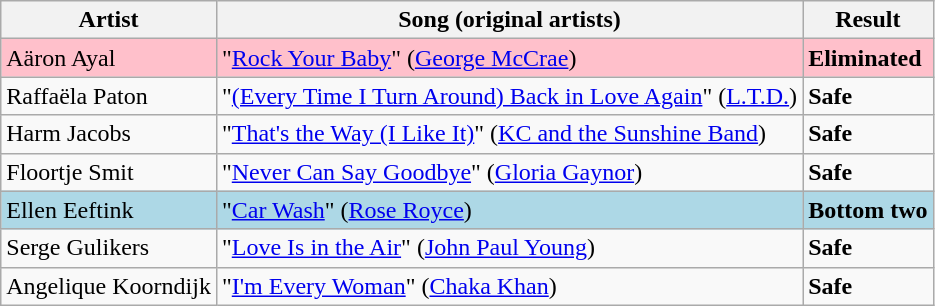<table class=wikitable>
<tr>
<th>Artist</th>
<th>Song (original artists)</th>
<th>Result</th>
</tr>
<tr style="background:pink;">
<td>Aäron Ayal</td>
<td>"<a href='#'>Rock Your Baby</a>" (<a href='#'>George McCrae</a>)</td>
<td><strong>Eliminated</strong></td>
</tr>
<tr>
<td>Raffaëla Paton</td>
<td>"<a href='#'>(Every Time I Turn Around) Back in Love Again</a>" (<a href='#'>L.T.D.</a>)</td>
<td><strong>Safe</strong></td>
</tr>
<tr>
<td>Harm Jacobs</td>
<td>"<a href='#'>That's the Way (I Like It)</a>" (<a href='#'>KC and the Sunshine Band</a>)</td>
<td><strong>Safe</strong></td>
</tr>
<tr>
<td>Floortje Smit</td>
<td>"<a href='#'>Never Can Say Goodbye</a>" (<a href='#'>Gloria Gaynor</a>)</td>
<td><strong>Safe</strong></td>
</tr>
<tr style="background:lightblue;">
<td>Ellen Eeftink</td>
<td>"<a href='#'>Car Wash</a>" (<a href='#'>Rose Royce</a>)</td>
<td><strong>Bottom two</strong></td>
</tr>
<tr>
<td>Serge Gulikers</td>
<td>"<a href='#'>Love Is in the Air</a>" (<a href='#'>John Paul Young</a>)</td>
<td><strong>Safe</strong></td>
</tr>
<tr>
<td>Angelique Koorndijk</td>
<td>"<a href='#'>I'm Every Woman</a>" (<a href='#'>Chaka Khan</a>)</td>
<td><strong>Safe</strong></td>
</tr>
</table>
